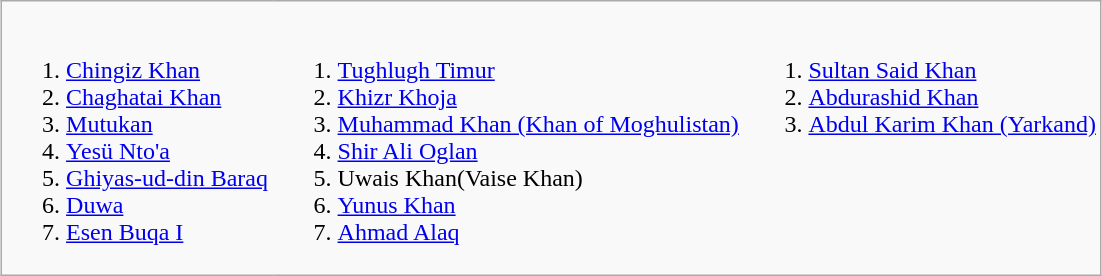<table class="wikitable" style="margin:1em auto 1em auto; page-break-inside:avoid">
<tr valign="top">
<td style="border:none;"><ol><br><li><a href='#'>Chingiz Khan</a></li>
<li><a href='#'>Chaghatai Khan</a></li>
<li><a href='#'>Mutukan</a></li>
<li><a href='#'>Yesü Nto'a</a></li>
<li><a href='#'>Ghiyas-ud-din Baraq</a></li>
<li><a href='#'>Duwa</a></li>
<li><a href='#'>Esen Buqa I</a></li>
</ol></td>
<td style="border:none"><ol><br><li><a href='#'>Tughlugh Timur</a></li>
<li><a href='#'>Khizr Khoja</a></li>
<li><a href='#'>Muhammad Khan (Khan of Moghulistan)</a></li>
<li><a href='#'>Shir Ali Oglan</a></li>
<li>Uwais Khan(Vaise Khan)</li>
<li><a href='#'>Yunus Khan</a></li>
<li><a href='#'>Ahmad Alaq</a><em></li>
</ol></td>
<td style="border:none"><ol><br><li><a href='#'>Sultan Said Khan</a></li>
<li><a href='#'>Abdurashid Khan</a></li>
<li><a href='#'>Abdul Karim Khan (Yarkand)</a></li>
</ol></td>
</tr>
</table>
